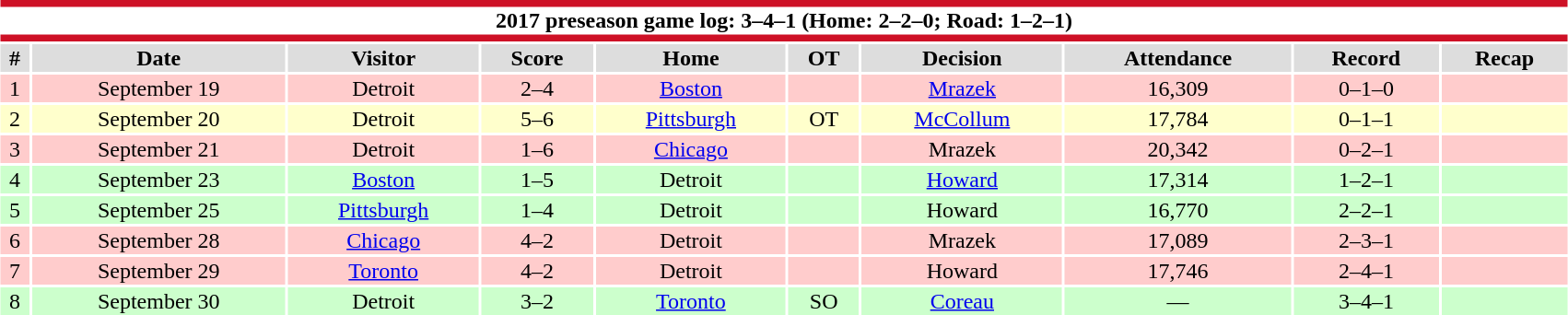<table class="toccolours collapsible collapsed" style="width:90%; clear:both; margin:1.5em auto; text-align:center;">
<tr>
<th colspan=10 style="background:#fff; border-top:#CE1126 5px solid; border-bottom:#CE1126 5px solid;">2017 preseason game log: 3–4–1 (Home: 2–2–0; Road: 1–2–1)</th>
</tr>
<tr style="background:#ddd;">
<th>#</th>
<th>Date</th>
<th>Visitor</th>
<th>Score</th>
<th>Home</th>
<th>OT</th>
<th>Decision</th>
<th>Attendance</th>
<th>Record</th>
<th>Recap</th>
</tr>
<tr style="background:#fcc;">
<td>1</td>
<td>September 19</td>
<td>Detroit</td>
<td>2–4</td>
<td><a href='#'>Boston</a></td>
<td></td>
<td><a href='#'>Mrazek</a></td>
<td>16,309</td>
<td>0–1–0</td>
<td></td>
</tr>
<tr style="background:#ffc;">
<td>2</td>
<td>September 20</td>
<td>Detroit</td>
<td>5–6</td>
<td><a href='#'>Pittsburgh</a></td>
<td>OT</td>
<td><a href='#'>McCollum</a></td>
<td>17,784</td>
<td>0–1–1</td>
<td></td>
</tr>
<tr style="background:#fcc;">
<td>3</td>
<td>September 21</td>
<td>Detroit</td>
<td>1–6</td>
<td><a href='#'>Chicago</a></td>
<td></td>
<td>Mrazek</td>
<td>20,342</td>
<td>0–2–1</td>
<td></td>
</tr>
<tr style="background:#cfc;">
<td>4</td>
<td>September 23</td>
<td><a href='#'>Boston</a></td>
<td>1–5</td>
<td>Detroit</td>
<td></td>
<td><a href='#'>Howard</a></td>
<td>17,314</td>
<td>1–2–1</td>
<td></td>
</tr>
<tr style="background:#cfc;">
<td>5</td>
<td>September 25</td>
<td><a href='#'>Pittsburgh</a></td>
<td>1–4</td>
<td>Detroit</td>
<td></td>
<td>Howard</td>
<td>16,770</td>
<td>2–2–1</td>
<td></td>
</tr>
<tr style="background:#fcc;">
<td>6</td>
<td>September 28</td>
<td><a href='#'>Chicago</a></td>
<td>4–2</td>
<td>Detroit</td>
<td></td>
<td>Mrazek</td>
<td>17,089</td>
<td>2–3–1</td>
<td></td>
</tr>
<tr style="background:#fcc;">
<td>7</td>
<td>September 29</td>
<td><a href='#'>Toronto</a></td>
<td>4–2</td>
<td>Detroit</td>
<td></td>
<td>Howard</td>
<td>17,746</td>
<td>2–4–1</td>
<td></td>
</tr>
<tr style="background:#cfc;">
<td>8</td>
<td>September 30</td>
<td>Detroit</td>
<td>3–2</td>
<td><a href='#'>Toronto</a></td>
<td>SO</td>
<td><a href='#'>Coreau</a></td>
<td>—</td>
<td>3–4–1</td>
<td></td>
</tr>
</table>
